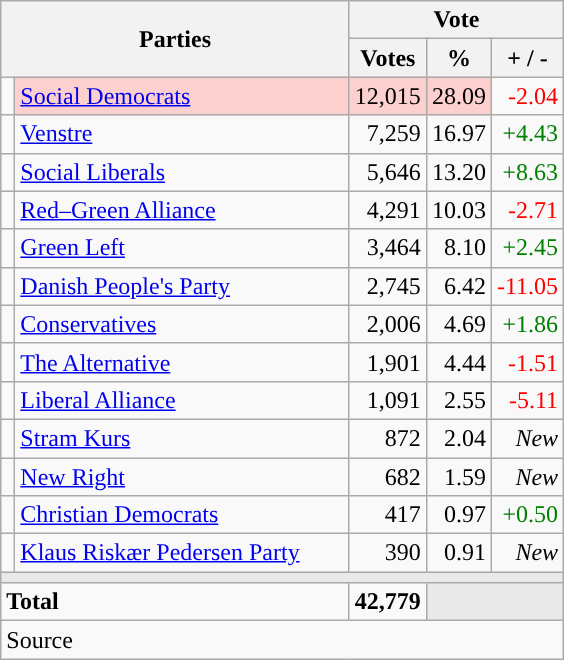<table class="wikitable" style="text-align:right;">
<tr>
<th style="text-align:centre;" rowspan="2" colspan="2" width="225">Parties</th>
<th colspan="3">Vote</th>
</tr>
<tr>
<th width="15">Votes</th>
<th width="15">%</th>
<th width="15">+ / -</th>
</tr>
<tr>
<td width="2" style="color:inherit;background:"></td>
<td bgcolor=#fbd0ce  align="left"><a href='#'>Social Democrats</a></td>
<td bgcolor=#fbd0ce>12,015</td>
<td bgcolor=#fbd0ce>28.09</td>
<td style=color:red;>-2.04</td>
</tr>
<tr>
<td width="2" style="color:inherit;background:"></td>
<td align="left"><a href='#'>Venstre</a></td>
<td>7,259</td>
<td>16.97</td>
<td style=color:green;>+4.43</td>
</tr>
<tr>
<td width="2" style="color:inherit;background:"></td>
<td align="left"><a href='#'>Social Liberals</a></td>
<td>5,646</td>
<td>13.20</td>
<td style=color:green;>+8.63</td>
</tr>
<tr>
<td width="2" style="color:inherit;background:"></td>
<td align="left"><a href='#'>Red–Green Alliance</a></td>
<td>4,291</td>
<td>10.03</td>
<td style=color:red;>-2.71</td>
</tr>
<tr>
<td width="2" style="color:inherit;background:"></td>
<td align="left"><a href='#'>Green Left</a></td>
<td>3,464</td>
<td>8.10</td>
<td style=color:green;>+2.45</td>
</tr>
<tr>
<td width="2" style="color:inherit;background:"></td>
<td align="left"><a href='#'>Danish People's Party</a></td>
<td>2,745</td>
<td>6.42</td>
<td style=color:red;>-11.05</td>
</tr>
<tr>
<td width="2" style="color:inherit;background:"></td>
<td align="left"><a href='#'>Conservatives</a></td>
<td>2,006</td>
<td>4.69</td>
<td style=color:green;>+1.86</td>
</tr>
<tr>
<td width="2" style="color:inherit;background:"></td>
<td align="left"><a href='#'>The Alternative</a></td>
<td>1,901</td>
<td>4.44</td>
<td style=color:red;>-1.51</td>
</tr>
<tr>
<td width="2" style="color:inherit;background:"></td>
<td align="left"><a href='#'>Liberal Alliance</a></td>
<td>1,091</td>
<td>2.55</td>
<td style=color:red;>-5.11</td>
</tr>
<tr>
<td width="2" style="color:inherit;background:"></td>
<td align="left"><a href='#'>Stram Kurs</a></td>
<td>872</td>
<td>2.04</td>
<td><em>New</em></td>
</tr>
<tr>
<td width="2" style="color:inherit;background:"></td>
<td align="left"><a href='#'>New Right</a></td>
<td>682</td>
<td>1.59</td>
<td><em>New</em></td>
</tr>
<tr>
<td width="2" style="color:inherit;background:"></td>
<td align="left"><a href='#'>Christian Democrats</a></td>
<td>417</td>
<td>0.97</td>
<td style=color:green;>+0.50</td>
</tr>
<tr>
<td width="2" style="color:inherit;background:"></td>
<td align="left"><a href='#'>Klaus Riskær Pedersen Party</a></td>
<td>390</td>
<td>0.91</td>
<td><em>New</em></td>
</tr>
<tr>
<td colspan="7" bgcolor="#E9E9E9"></td>
</tr>
<tr>
<td align="left" colspan="2"><strong>Total</strong></td>
<td><strong>42,779</strong></td>
<td bgcolor="#E9E9E9" colspan="2"></td>
</tr>
<tr>
<td align="left" colspan="6">Source</td>
</tr>
</table>
